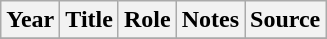<table class="wikitable sortable plainrowheaders">
<tr>
<th>Year</th>
<th>Title</th>
<th>Role</th>
<th class="unsortable">Notes</th>
<th class="unsortable">Source</th>
</tr>
<tr>
</tr>
</table>
